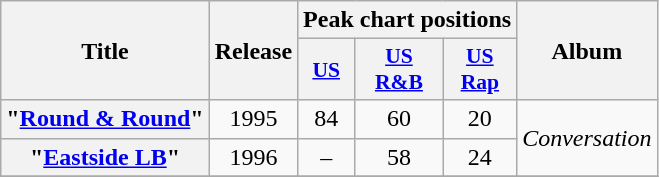<table class="wikitable plainrowheaders" style="text-align:center;">
<tr>
<th rowspan="2">Title</th>
<th rowspan="2">Release</th>
<th colspan="3">Peak chart positions</th>
<th rowspan="2">Album</th>
</tr>
<tr>
<th scope="col" style=font-size:90%;"><a href='#'>US</a></th>
<th scope="col" style=font-size:90%;"><a href='#'>US<br>R&B</a></th>
<th scope="col" style=font-size:90%;"><a href='#'>US<br>Rap</a></th>
</tr>
<tr>
<th scope="row">"<a href='#'>Round & Round</a>"</th>
<td align="center" rowspan="1">1995</td>
<td align="center">84</td>
<td align="center">60</td>
<td align="center">20</td>
<td align="left" rowspan="2"><em>Conversation</em></td>
</tr>
<tr>
<th scope="row">"<a href='#'>Eastside LB</a>"</th>
<td align="center" rowspan="1">1996</td>
<td align="center">–</td>
<td align="center">58</td>
<td align="center">24</td>
</tr>
<tr>
</tr>
</table>
